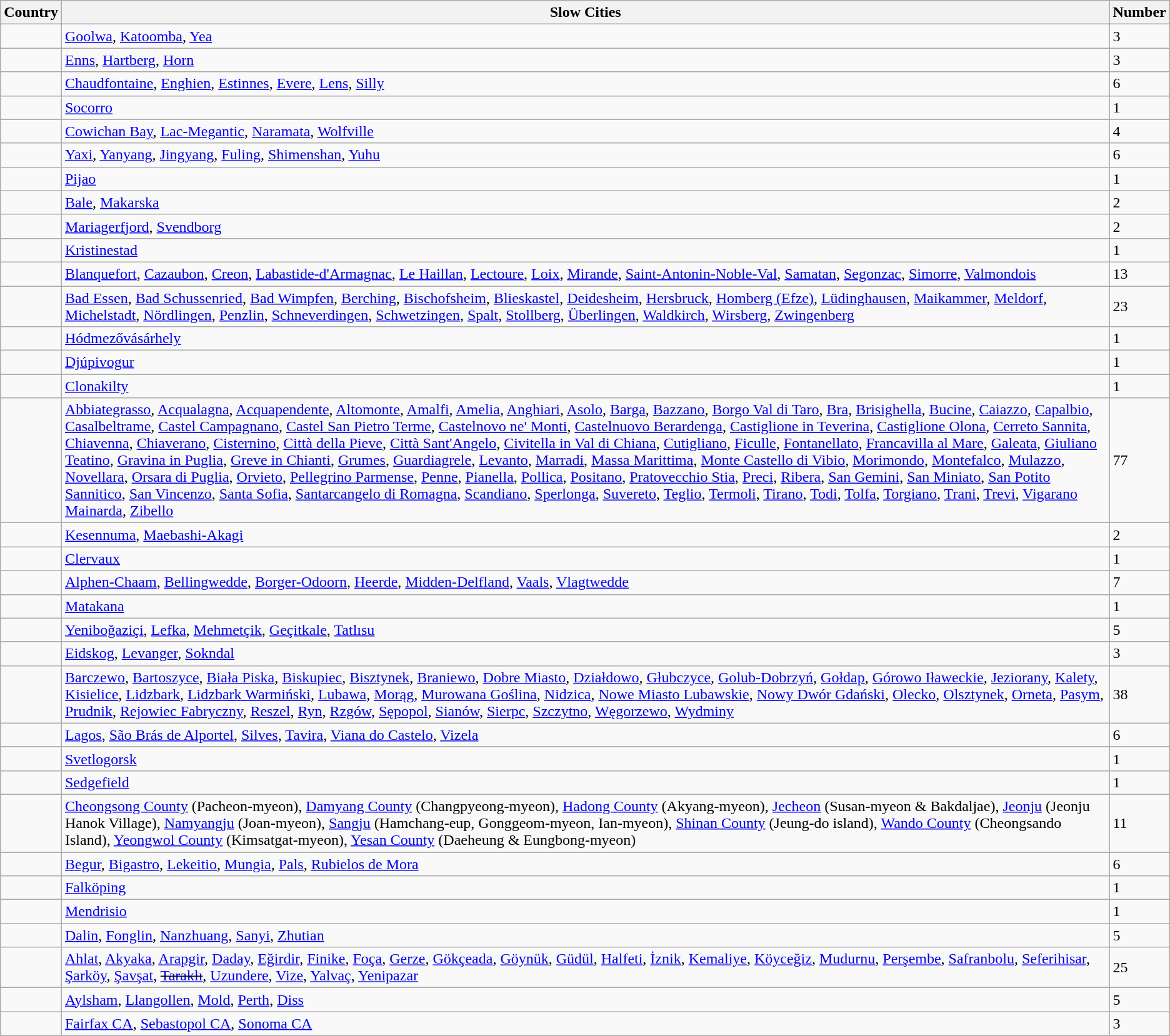<table class="wikitable sortable">
<tr>
<th data-sort-type="text">Country</th>
<th>Slow Cities</th>
<th>Number</th>
</tr>
<tr>
<td align=left></td>
<td><a href='#'>Goolwa</a>, <a href='#'>Katoomba</a>, <a href='#'>Yea</a></td>
<td>3</td>
</tr>
<tr>
<td align=left></td>
<td><a href='#'>Enns</a>, <a href='#'>Hartberg</a>, <a href='#'>Horn</a></td>
<td>3</td>
</tr>
<tr>
<td align=left></td>
<td><a href='#'>Chaudfontaine</a>, <a href='#'>Enghien</a>, <a href='#'>Estinnes</a>, <a href='#'>Evere</a>, <a href='#'>Lens</a>, <a href='#'>Silly</a></td>
<td>6</td>
</tr>
<tr>
<td align=left></td>
<td><a href='#'>Socorro</a></td>
<td>1</td>
</tr>
<tr>
<td align=left></td>
<td><a href='#'>Cowichan Bay</a>, <a href='#'>Lac-Megantic</a>, <a href='#'>Naramata</a>, <a href='#'>Wolfville</a></td>
<td>4</td>
</tr>
<tr>
<td align=left></td>
<td><a href='#'>Yaxi</a>, <a href='#'>Yanyang</a>, <a href='#'>Jingyang</a>, <a href='#'>Fuling</a>, <a href='#'>Shimenshan</a>, <a href='#'>Yuhu</a></td>
<td>6</td>
</tr>
<tr>
<td align=left></td>
<td><a href='#'>Pijao</a></td>
<td>1</td>
</tr>
<tr>
<td align=left></td>
<td><a href='#'>Bale</a>, <a href='#'>Makarska</a></td>
<td>2</td>
</tr>
<tr>
<td align=left></td>
<td><a href='#'>Mariagerfjord</a>, <a href='#'>Svendborg</a></td>
<td>2</td>
</tr>
<tr>
<td align=left></td>
<td><a href='#'>Kristinestad</a></td>
<td>1</td>
</tr>
<tr>
<td align=left></td>
<td><a href='#'>Blanquefort</a>, <a href='#'>Cazaubon</a>, <a href='#'>Creon</a>, <a href='#'>Labastide-d'Armagnac</a>, <a href='#'>Le Haillan</a>, <a href='#'>Lectoure</a>, <a href='#'>Loix</a>, <a href='#'>Mirande</a>, <a href='#'>Saint-Antonin-Noble-Val</a>, <a href='#'>Samatan</a>, <a href='#'>Segonzac</a>, <a href='#'>Simorre</a>, <a href='#'>Valmondois</a></td>
<td>13</td>
</tr>
<tr>
<td align=left></td>
<td><a href='#'>Bad Essen</a>, <a href='#'>Bad Schussenried</a>, <a href='#'>Bad Wimpfen</a>, <a href='#'>Berching</a>, <a href='#'>Bischofsheim</a>, <a href='#'>Blieskastel</a>, <a href='#'>Deidesheim</a>, <a href='#'>Hersbruck</a>, <a href='#'>Homberg (Efze)</a>, <a href='#'>Lüdinghausen</a>, <a href='#'>Maikammer</a>, <a href='#'>Meldorf</a>, <a href='#'>Michelstadt</a>, <a href='#'>Nördlingen</a>, <a href='#'>Penzlin</a>, <a href='#'>Schneverdingen</a>, <a href='#'>Schwetzingen</a>, <a href='#'>Spalt</a>, <a href='#'>Stollberg</a>, <a href='#'>Überlingen</a>, <a href='#'>Waldkirch</a>, <a href='#'>Wirsberg</a>, <a href='#'>Zwingenberg</a></td>
<td>23</td>
</tr>
<tr>
<td align=left></td>
<td><a href='#'>Hódmezővásárhely</a></td>
<td align=left>1</td>
</tr>
<tr>
<td align=left></td>
<td><a href='#'>Djúpivogur</a></td>
<td>1</td>
</tr>
<tr>
<td align=left></td>
<td><a href='#'>Clonakilty</a></td>
<td>1</td>
</tr>
<tr>
<td align=left></td>
<td><a href='#'>Abbiategrasso</a>, <a href='#'>Acqualagna</a>, <a href='#'>Acquapendente</a>, <a href='#'>Altomonte</a>, <a href='#'>Amalfi</a>, <a href='#'>Amelia</a>, <a href='#'>Anghiari</a>, <a href='#'>Asolo</a>, <a href='#'>Barga</a>, <a href='#'>Bazzano</a>, <a href='#'>Borgo Val di Taro</a>, <a href='#'>Bra</a>, <a href='#'>Brisighella</a>, <a href='#'>Bucine</a>, <a href='#'>Caiazzo</a>, <a href='#'>Capalbio</a>, <a href='#'>Casalbeltrame</a>, <a href='#'>Castel Campagnano</a>, <a href='#'>Castel San Pietro Terme</a>, <a href='#'>Castelnovo ne' Monti</a>, <a href='#'>Castelnuovo Berardenga</a>, <a href='#'>Castiglione in Teverina</a>, <a href='#'>Castiglione Olona</a>, <a href='#'>Cerreto Sannita</a>, <a href='#'>Chiavenna</a>, <a href='#'>Chiaverano</a>, <a href='#'>Cisternino</a>, <a href='#'>Città della Pieve</a>, <a href='#'>Città Sant'Angelo</a>, <a href='#'>Civitella in Val di Chiana</a>, <a href='#'>Cutigliano</a>, <a href='#'>Ficulle</a>, <a href='#'>Fontanellato</a>, <a href='#'>Francavilla al Mare</a>, <a href='#'>Galeata</a>, <a href='#'>Giuliano Teatino</a>, <a href='#'>Gravina in Puglia</a>, <a href='#'>Greve in Chianti</a>, <a href='#'>Grumes</a>, <a href='#'>Guardiagrele</a>, <a href='#'>Levanto</a>, <a href='#'>Marradi</a>, <a href='#'>Massa Marittima</a>, <a href='#'>Monte Castello di Vibio</a>, <a href='#'>Morimondo</a>, <a href='#'>Montefalco</a>, <a href='#'>Mulazzo</a>, <a href='#'>Novellara</a>, <a href='#'>Orsara di Puglia</a>, <a href='#'>Orvieto</a>, <a href='#'>Pellegrino Parmense</a>, <a href='#'>Penne</a>, <a href='#'>Pianella</a>, <a href='#'>Pollica</a>, <a href='#'>Positano</a>, <a href='#'>Pratovecchio Stia</a>, <a href='#'>Preci</a>, <a href='#'>Ribera</a>, <a href='#'>San Gemini</a>, <a href='#'>San Miniato</a>, <a href='#'>San Potito Sannitico</a>, <a href='#'>San Vincenzo</a>, <a href='#'>Santa Sofia</a>, <a href='#'>Santarcangelo di Romagna</a>, <a href='#'>Scandiano</a>, <a href='#'>Sperlonga</a>, <a href='#'>Suvereto</a>, <a href='#'>Teglio</a>, <a href='#'>Termoli</a>, <a href='#'>Tirano</a>, <a href='#'>Todi</a>, <a href='#'>Tolfa</a>, <a href='#'>Torgiano</a>, <a href='#'>Trani</a>, <a href='#'>Trevi</a>, <a href='#'>Vigarano Mainarda</a>, <a href='#'>Zibello</a></td>
<td>77</td>
</tr>
<tr>
<td align=left></td>
<td><a href='#'>Kesennuma</a>, <a href='#'>Maebashi-Akagi</a></td>
<td>2</td>
</tr>
<tr>
<td align=left></td>
<td><a href='#'>Clervaux</a></td>
<td>1</td>
</tr>
<tr>
<td align=left></td>
<td><a href='#'>Alphen-Chaam</a>, <a href='#'>Bellingwedde</a>, <a href='#'>Borger-Odoorn</a>, <a href='#'>Heerde</a>, <a href='#'>Midden-Delfland</a>, <a href='#'>Vaals</a>, <a href='#'>Vlagtwedde</a></td>
<td>7</td>
</tr>
<tr>
<td align=left></td>
<td><a href='#'>Matakana</a></td>
<td>1</td>
</tr>
<tr>
<td align=left></td>
<td><a href='#'>Yeniboğaziçi</a>, <a href='#'>Lefka</a>, <a href='#'>Mehmetçik</a>, <a href='#'>Geçitkale</a>, <a href='#'>Tatlısu</a></td>
<td>5</td>
</tr>
<tr>
<td align=left></td>
<td><a href='#'>Eidskog</a>, <a href='#'>Levanger</a>, <a href='#'>Sokndal</a></td>
<td>3</td>
</tr>
<tr>
<td align=left></td>
<td><a href='#'>Barczewo</a>, <a href='#'>Bartoszyce</a>, <a href='#'>Biała Piska</a>, <a href='#'>Biskupiec</a>, <a href='#'>Bisztynek</a>, <a href='#'>Braniewo</a>, <a href='#'>Dobre Miasto</a>, <a href='#'>Działdowo</a>, <a href='#'>Głubczyce</a>, <a href='#'>Golub-Dobrzyń</a>, <a href='#'>Gołdap</a>, <a href='#'>Górowo Iławeckie</a>, <a href='#'>Jeziorany</a>, <a href='#'>Kalety</a>, <a href='#'>Kisielice</a>, <a href='#'>Lidzbark</a>, <a href='#'>Lidzbark Warmiński</a>, <a href='#'>Lubawa</a>, <a href='#'>Morąg</a>, <a href='#'>Murowana Goślina</a>, <a href='#'>Nidzica</a>, <a href='#'>Nowe Miasto Lubawskie</a>, <a href='#'>Nowy Dwór Gdański</a>, <a href='#'>Olecko</a>, <a href='#'>Olsztynek</a>, <a href='#'>Orneta</a>, <a href='#'>Pasym</a>, <a href='#'>Prudnik</a>, <a href='#'>Rejowiec Fabryczny</a>, <a href='#'>Reszel</a>, <a href='#'>Ryn</a>, <a href='#'>Rzgów</a>, <a href='#'>Sępopol</a>, <a href='#'>Sianów</a>, <a href='#'>Sierpc</a>, <a href='#'>Szczytno</a>, <a href='#'>Węgorzewo</a>, <a href='#'>Wydminy</a></td>
<td>38</td>
</tr>
<tr>
<td align=left></td>
<td><a href='#'>Lagos</a>, <a href='#'>São Brás de Alportel</a>, <a href='#'>Silves</a>, <a href='#'>Tavira</a>, <a href='#'>Viana do Castelo</a>, <a href='#'>Vizela</a></td>
<td>6</td>
</tr>
<tr>
<td align=left></td>
<td><a href='#'>Svetlogorsk</a></td>
<td>1</td>
</tr>
<tr>
<td align=left></td>
<td><a href='#'>Sedgefield</a></td>
<td>1</td>
</tr>
<tr>
<td align=left></td>
<td><a href='#'>Cheongsong County</a> (Pacheon-myeon), <a href='#'>Damyang County</a> (Changpyeong-myeon), <a href='#'>Hadong County</a> (Akyang-myeon), <a href='#'>Jecheon</a> (Susan-myeon & Bakdaljae), <a href='#'>Jeonju</a> (Jeonju Hanok Village), <a href='#'>Namyangju</a> (Joan-myeon), <a href='#'>Sangju</a> (Hamchang-eup, Gonggeom-myeon, Ian-myeon), <a href='#'>Shinan County</a> (Jeung-do island), <a href='#'>Wando County</a> (Cheongsando Island), <a href='#'>Yeongwol County</a> (Kimsatgat-myeon), <a href='#'>Yesan County</a> (Daeheung & Eungbong-myeon)</td>
<td>11</td>
</tr>
<tr>
<td align=left></td>
<td><a href='#'>Begur</a>, <a href='#'>Bigastro</a>, <a href='#'>Lekeitio</a>, <a href='#'>Mungia</a>, <a href='#'>Pals</a>, <a href='#'>Rubielos de Mora</a></td>
<td>6</td>
</tr>
<tr>
<td align=left></td>
<td><a href='#'>Falköping</a></td>
<td>1</td>
</tr>
<tr>
<td align=left></td>
<td><a href='#'>Mendrisio</a></td>
<td>1</td>
</tr>
<tr>
<td align=left></td>
<td><a href='#'>Dalin</a>, <a href='#'>Fonglin</a>, <a href='#'>Nanzhuang</a>, <a href='#'>Sanyi</a>, <a href='#'>Zhutian</a></td>
<td>5</td>
</tr>
<tr>
<td align=left></td>
<td><a href='#'>Ahlat</a>, <a href='#'>Akyaka</a>, <a href='#'>Arapgir</a>, <a href='#'>Daday</a>, <a href='#'>Eğirdir</a>, <a href='#'>Finike</a>, <a href='#'>Foça</a>, <a href='#'>Gerze</a>, <a href='#'>Gökçeada</a>, <a href='#'>Göynük</a>, <a href='#'>Güdül</a>, <a href='#'>Halfeti</a>, <a href='#'>İznik</a>, <a href='#'>Kemaliye</a>, <a href='#'>Köyceğiz</a>, <a href='#'>Mudurnu</a>, <a href='#'>Perşembe</a>, <a href='#'>Safranbolu</a>, <a href='#'>Seferihisar</a>, <a href='#'>Şarköy</a>, <a href='#'>Şavşat</a>, <s><a href='#'>Taraklı</a></s>, <a href='#'>Uzundere</a>, <a href='#'>Vize</a>, <a href='#'>Yalvaç</a>, <a href='#'>Yenipazar</a></td>
<td>25</td>
</tr>
<tr>
<td align=left></td>
<td><a href='#'>Aylsham</a>, <a href='#'>Llangollen</a>, <a href='#'>Mold</a>, <a href='#'>Perth</a>, <a href='#'>Diss</a></td>
<td>5</td>
</tr>
<tr>
<td align=left></td>
<td><a href='#'>Fairfax CA</a>, <a href='#'>Sebastopol CA</a>, <a href='#'>Sonoma CA</a></td>
<td>3</td>
</tr>
<tr>
</tr>
</table>
